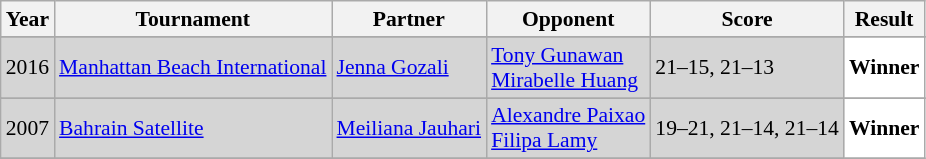<table class="sortable wikitable" style="font-size: 90%;">
<tr>
<th>Year</th>
<th>Tournament</th>
<th>Partner</th>
<th>Opponent</th>
<th>Score</th>
<th>Result</th>
</tr>
<tr>
</tr>
<tr style="background:#D5D5D5">
<td align="center">2016</td>
<td align="left"><a href='#'>Manhattan Beach International</a></td>
<td align="left"> <a href='#'>Jenna Gozali</a></td>
<td align="left"> <a href='#'>Tony Gunawan</a><br> <a href='#'>Mirabelle Huang</a></td>
<td align="left">21–15, 21–13</td>
<td style="text-align:left; background:white"> <strong>Winner</strong></td>
</tr>
<tr>
</tr>
<tr style="background:#D5D5D5">
<td align="center">2007</td>
<td align="left"><a href='#'>Bahrain Satellite</a></td>
<td align="left"> <a href='#'>Meiliana Jauhari</a></td>
<td align="left"> <a href='#'>Alexandre Paixao</a><br> <a href='#'>Filipa Lamy</a></td>
<td align="left">19–21, 21–14, 21–14</td>
<td style="text-align:left; background:white"> <strong>Winner</strong></td>
</tr>
<tr>
</tr>
</table>
